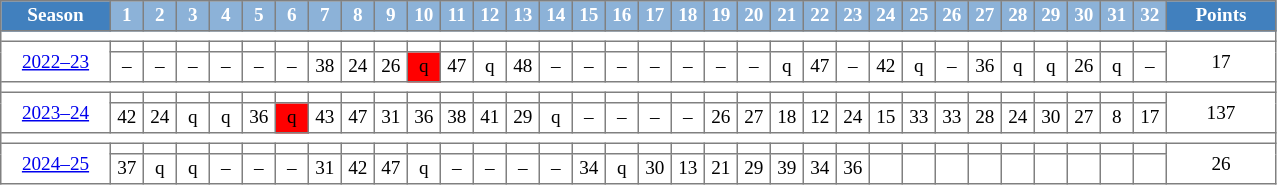<table cellpadding="3" cellspacing="0" border="1" style="background:#ffffff; font-size:80%; line-height:13px; border:grey solid 1px; border-collapse:collapse;">
<tr style="background:#ccc; text-align:center; color:white">
<td style="background:#4180be;" width="65px"><strong>Season</strong></td>
<td style="background:#8CB2D8;" width="15px"><strong>1</strong></td>
<td style="background:#8CB2D8;" width="15px"><strong>2</strong></td>
<td style="background:#8CB2D8;" width="15px"><strong>3</strong></td>
<td style="background:#8CB2D8;" width="15px"><strong>4</strong></td>
<td style="background:#8CB2D8;" width="15px"><strong>5</strong></td>
<td style="background:#8CB2D8;" width="15px"><strong>6</strong></td>
<td style="background:#8CB2D8;" width="15px"><strong>7</strong></td>
<td style="background:#8CB2D8;" width="15px"><strong>8</strong></td>
<td style="background:#8CB2D8;" width="15px"><strong>9</strong></td>
<td style="background:#8CB2D8;" width="15px"><strong>10</strong></td>
<td style="background:#8CB2D8;" width="15px"><strong>11</strong></td>
<td style="background:#8CB2D8;" width="15px"><strong>12</strong></td>
<td style="background:#8CB2D8;" width="15px"><strong>13</strong></td>
<td style="background:#8CB2D8;" width="15px"><strong>14</strong></td>
<td style="background:#8CB2D8;" width="15px"><strong>15</strong></td>
<td style="background:#8CB2D8;" width="15px"><strong>16</strong></td>
<td style="background:#8CB2D8;" width="15px"><strong>17</strong></td>
<td style="background:#8CB2D8;" width="15px"><strong>18</strong></td>
<td style="background:#8CB2D8;" width="15px"><strong>19</strong></td>
<td style="background:#8CB2D8;" width="15px"><strong>20</strong></td>
<td style="background:#8CB2D8;" width="15px"><strong>21</strong></td>
<td style="background:#8CB2D8;" width="15px"><strong>22</strong></td>
<td style="background:#8CB2D8;" width="15px"><strong>23</strong></td>
<td style="background:#8CB2D8;" width="15px"><strong>24</strong></td>
<td style="background:#8CB2D8;" width="15px"><strong>25</strong></td>
<td style="background:#8CB2D8;" width="15px"><strong>26</strong></td>
<td style="background:#8CB2D8;" width="15px"><strong>27</strong></td>
<td style="background:#8CB2D8;" width="15px"><strong>28</strong></td>
<td style="background:#8CB2D8;" width="15px"><strong>29</strong></td>
<td style="background:#8CB2D8;" width="15px"><strong>30</strong></td>
<td style="background:#8CB2D8;" width="15px"><strong>31</strong></td>
<td style="background:#8CB2D8;" width="15px"><strong>32</strong></td>
<td style="background:#4180be;" width="30px"><strong>Points</strong></td>
</tr>
<tr>
<td colspan=34></td>
</tr>
<tr align=center>
<td rowspan="2" style="width:66px;"><a href='#'>2022–23</a></td>
<th></th>
<th></th>
<th></th>
<th></th>
<th></th>
<th></th>
<th></th>
<th></th>
<th></th>
<th></th>
<th></th>
<th></th>
<th></th>
<th></th>
<th></th>
<th></th>
<th></th>
<th></th>
<th></th>
<th></th>
<th></th>
<th></th>
<th></th>
<th></th>
<th></th>
<th></th>
<th></th>
<th></th>
<th></th>
<th></th>
<th></th>
<th></th>
<td rowspan="2" style="width:66px;">17</td>
</tr>
<tr align=center>
<td>–</td>
<td>–</td>
<td>–</td>
<td>–</td>
<td>–</td>
<td>–</td>
<td>38</td>
<td>24</td>
<td>26</td>
<td bgcolor=red>q</td>
<td>47</td>
<td>q</td>
<td>48</td>
<td>–</td>
<td>–</td>
<td>–</td>
<td>–</td>
<td>–</td>
<td>–</td>
<td>–</td>
<td>q</td>
<td>47</td>
<td>–</td>
<td>42</td>
<td>q</td>
<td>–</td>
<td>36</td>
<td>q</td>
<td>q</td>
<td>26</td>
<td>q</td>
<td>–</td>
</tr>
<tr>
<td colspan=34></td>
</tr>
<tr align=center>
<td rowspan="2" style="width:66px;"><a href='#'>2023–24</a></td>
<th></th>
<th></th>
<th></th>
<th></th>
<th></th>
<th></th>
<th></th>
<th></th>
<th></th>
<th></th>
<th></th>
<th></th>
<th></th>
<th></th>
<th></th>
<th></th>
<th></th>
<th></th>
<th></th>
<th></th>
<th></th>
<th></th>
<th></th>
<th></th>
<th></th>
<th></th>
<th></th>
<th></th>
<th></th>
<th></th>
<th></th>
<th></th>
<td rowspan="2" style="width:66px;">137</td>
</tr>
<tr align=center>
<td>42</td>
<td>24</td>
<td>q</td>
<td>q</td>
<td>36</td>
<td bgcolor=red>q</td>
<td>43</td>
<td>47</td>
<td>31</td>
<td>36</td>
<td>38</td>
<td>41</td>
<td>29</td>
<td>q</td>
<td>–</td>
<td>–</td>
<td>–</td>
<td>–</td>
<td>26</td>
<td>27</td>
<td>18</td>
<td>12</td>
<td>24</td>
<td>15</td>
<td>33</td>
<td>33</td>
<td>28</td>
<td>24</td>
<td>30</td>
<td>27</td>
<td>8</td>
<td>17</td>
</tr>
<tr>
<td colspan=34></td>
</tr>
<tr align=center>
<td rowspan="2" style="width:66px;"><a href='#'>2024–25</a></td>
<th></th>
<th></th>
<th></th>
<th></th>
<th></th>
<th></th>
<th></th>
<th></th>
<th></th>
<th></th>
<th></th>
<th></th>
<th></th>
<th></th>
<th></th>
<th></th>
<th></th>
<th></th>
<th></th>
<th></th>
<th></th>
<th></th>
<th></th>
<th></th>
<th></th>
<th></th>
<th></th>
<th></th>
<th></th>
<th></th>
<th></th>
<th></th>
<td rowspan="2" style="width:66px;">26</td>
</tr>
<tr align=center>
<td>37</td>
<td>q</td>
<td>q</td>
<td>–</td>
<td>–</td>
<td>–</td>
<td>31</td>
<td>42</td>
<td>47</td>
<td>q</td>
<td>–</td>
<td>–</td>
<td>–</td>
<td>–</td>
<td>34</td>
<td>q</td>
<td>30</td>
<td>13</td>
<td>21</td>
<td>29</td>
<td>39</td>
<td>34</td>
<td>36</td>
<td></td>
<td></td>
<td></td>
<td></td>
<td></td>
<td></td>
<td></td>
<td></td>
<td></td>
</tr>
</table>
